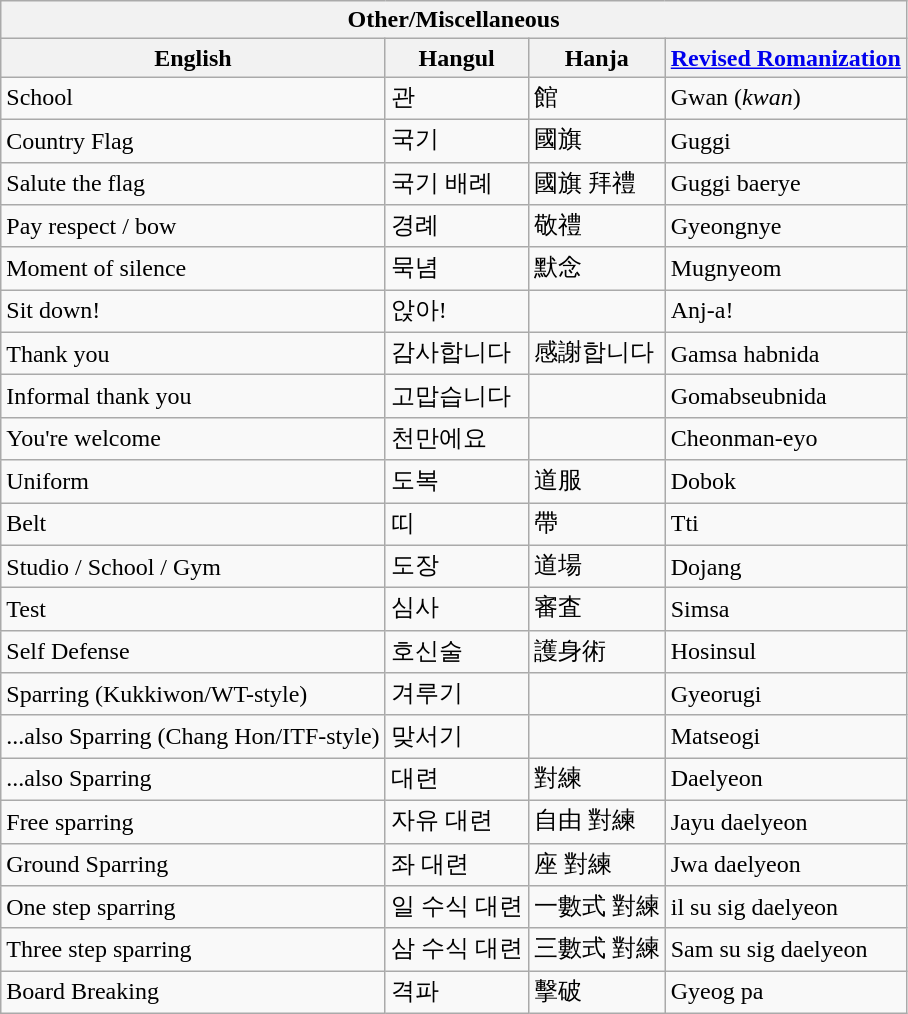<table class="wikitable mw-collapsible mw-collapsed">
<tr>
<th colspan="4">Other/Miscellaneous</th>
</tr>
<tr>
<th>English</th>
<th>Hangul</th>
<th>Hanja</th>
<th><a href='#'>Revised Romanization</a></th>
</tr>
<tr>
<td>School</td>
<td>관</td>
<td>館</td>
<td>Gwan (<em>kwan</em>)</td>
</tr>
<tr>
<td>Country Flag</td>
<td>국기</td>
<td>國旗</td>
<td>Guggi</td>
</tr>
<tr>
<td>Salute the flag</td>
<td>국기 배례</td>
<td>國旗 拜禮</td>
<td>Guggi baerye</td>
</tr>
<tr>
<td>Pay respect / bow</td>
<td>경례</td>
<td>敬禮</td>
<td>Gyeongnye</td>
</tr>
<tr>
<td>Moment of silence</td>
<td>묵념</td>
<td>默念</td>
<td>Mugnyeom</td>
</tr>
<tr>
<td>Sit down!</td>
<td>앉아!</td>
<td></td>
<td>Anj-a!</td>
</tr>
<tr>
<td>Thank you</td>
<td>감사합니다</td>
<td>感謝합니다</td>
<td>Gamsa habnida</td>
</tr>
<tr>
<td>Informal thank you</td>
<td>고맙습니다</td>
<td></td>
<td>Gomabseubnida</td>
</tr>
<tr>
<td>You're welcome</td>
<td>천만에요</td>
<td></td>
<td>Cheonman-eyo</td>
</tr>
<tr>
<td>Uniform</td>
<td>도복</td>
<td>道服</td>
<td>Dobok</td>
</tr>
<tr>
<td>Belt</td>
<td>띠</td>
<td>帶</td>
<td>Tti</td>
</tr>
<tr>
<td>Studio / School / Gym</td>
<td>도장</td>
<td>道場</td>
<td>Dojang</td>
</tr>
<tr>
<td>Test</td>
<td>심사</td>
<td>審査</td>
<td>Simsa</td>
</tr>
<tr>
<td>Self Defense</td>
<td>호신술</td>
<td>護身術</td>
<td>Hosinsul</td>
</tr>
<tr>
<td>Sparring (Kukkiwon/WT-style)</td>
<td>겨루기</td>
<td></td>
<td>Gyeorugi</td>
</tr>
<tr>
<td>...also Sparring (Chang Hon/ITF-style)</td>
<td>맞서기</td>
<td></td>
<td>Matseogi</td>
</tr>
<tr>
<td>...also Sparring</td>
<td>대련</td>
<td>對練</td>
<td>Daelyeon</td>
</tr>
<tr>
<td>Free sparring</td>
<td>자유 대련</td>
<td>自由 對練</td>
<td>Jayu daelyeon</td>
</tr>
<tr>
<td>Ground Sparring</td>
<td>좌 대련</td>
<td>座 對練</td>
<td>Jwa daelyeon</td>
</tr>
<tr>
<td>One step sparring</td>
<td>일 수식 대련</td>
<td>一數式 對練</td>
<td>il su sig daelyeon</td>
</tr>
<tr>
<td>Three step sparring</td>
<td>삼 수식 대련</td>
<td>三數式 對練</td>
<td>Sam su sig daelyeon</td>
</tr>
<tr>
<td>Board Breaking</td>
<td>격파</td>
<td>擊破</td>
<td>Gyeog pa</td>
</tr>
</table>
